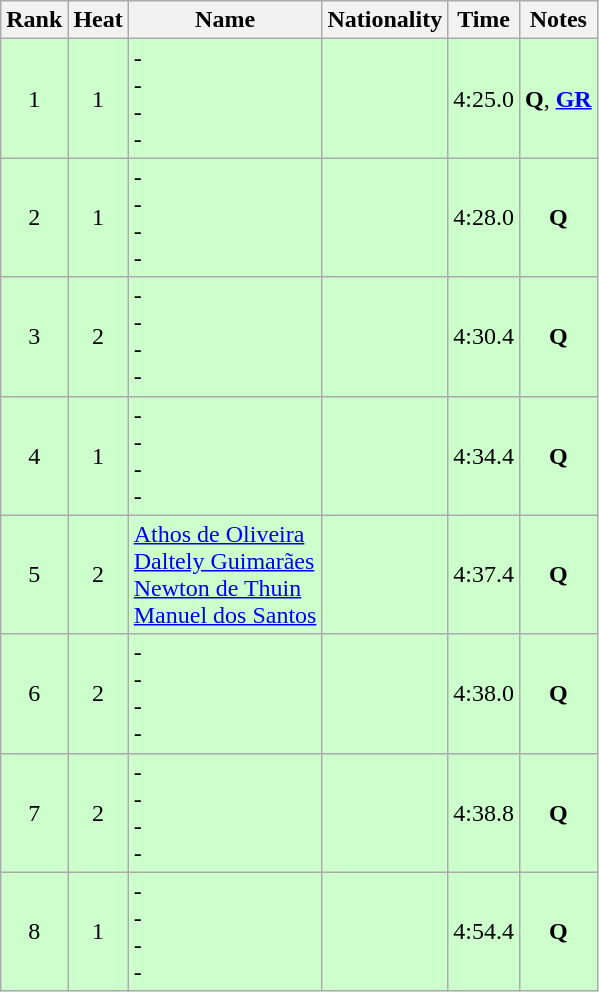<table class="wikitable sortable" style="text-align:center">
<tr>
<th>Rank</th>
<th>Heat</th>
<th>Name</th>
<th>Nationality</th>
<th>Time</th>
<th>Notes</th>
</tr>
<tr bgcolor=ccffcc>
<td>1</td>
<td>1</td>
<td align=left>- <br> - <br> - <br> -</td>
<td align=left></td>
<td>4:25.0</td>
<td><strong>Q</strong>, <strong><a href='#'>GR</a></strong></td>
</tr>
<tr bgcolor=ccffcc>
<td>2</td>
<td>1</td>
<td align=left>- <br> - <br> - <br> -</td>
<td align=left></td>
<td>4:28.0</td>
<td><strong>Q</strong></td>
</tr>
<tr bgcolor=ccffcc>
<td>3</td>
<td>2</td>
<td align=left>- <br> - <br> - <br> -</td>
<td align=left></td>
<td>4:30.4</td>
<td><strong>Q</strong></td>
</tr>
<tr bgcolor=ccffcc>
<td>4</td>
<td>1</td>
<td align=left>- <br> - <br> - <br> -</td>
<td align=left></td>
<td>4:34.4</td>
<td><strong>Q</strong></td>
</tr>
<tr bgcolor=ccffcc>
<td>5</td>
<td>2</td>
<td align=left><a href='#'>Athos de Oliveira</a> <br> <a href='#'>Daltely Guimarães</a> <br> <a href='#'>Newton de Thuin</a> <br> <a href='#'>Manuel dos Santos</a></td>
<td align=left></td>
<td>4:37.4</td>
<td><strong>Q</strong></td>
</tr>
<tr bgcolor=ccffcc>
<td>6</td>
<td>2</td>
<td align=left>- <br> - <br> - <br> -</td>
<td align=left></td>
<td>4:38.0</td>
<td><strong>Q</strong></td>
</tr>
<tr bgcolor=ccffcc>
<td>7</td>
<td>2</td>
<td align=left>- <br> - <br> - <br> -</td>
<td align=left></td>
<td>4:38.8</td>
<td><strong>Q</strong></td>
</tr>
<tr bgcolor=ccffcc>
<td>8</td>
<td>1</td>
<td align=left>- <br> - <br> - <br> -</td>
<td align=left></td>
<td>4:54.4</td>
<td><strong>Q</strong></td>
</tr>
</table>
